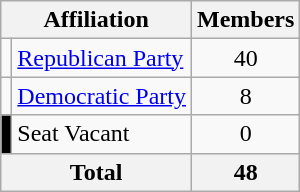<table class="wikitable">
<tr>
<th colspan="2" align="center" valign="bottom">Affiliation</th>
<th valign="bottom">Members</th>
</tr>
<tr>
<td></td>
<td><a href='#'>Republican Party</a></td>
<td align="center">40</td>
</tr>
<tr>
<td></td>
<td><a href='#'>Democratic Party</a></td>
<td align="center">8</td>
</tr>
<tr>
<td bgcolor="black"></td>
<td>Seat Vacant</td>
<td align=center>0</td>
</tr>
<tr>
<th colspan="2" align="center"><strong>Total</strong></th>
<th align="center"><strong>48</strong></th>
</tr>
</table>
